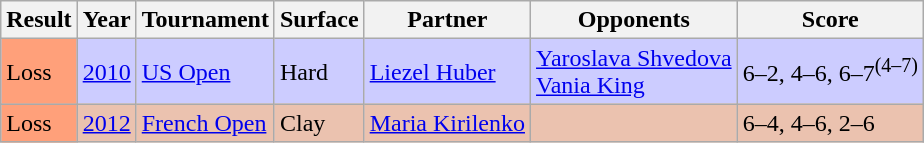<table class="sortable wikitable">
<tr>
<th>Result</th>
<th>Year</th>
<th>Tournament</th>
<th>Surface</th>
<th>Partner</th>
<th>Opponents</th>
<th class="unsortable">Score</th>
</tr>
<tr bgcolor=#ccccff>
<td bgcolor=#ffa07a>Loss</td>
<td><a href='#'>2010</a></td>
<td><a href='#'>US Open</a></td>
<td>Hard</td>
<td> <a href='#'>Liezel Huber</a></td>
<td> <a href='#'>Yaroslava Shvedova</a> <br>  <a href='#'>Vania King</a></td>
<td>6–2, 4–6, 6–7<sup>(4–7)</sup></td>
</tr>
<tr bgcolor=#ebc2af>
<td bgcolor=#ffa07a>Loss</td>
<td><a href='#'>2012</a></td>
<td><a href='#'>French Open</a></td>
<td>Clay</td>
<td> <a href='#'>Maria Kirilenko</a></td>
<td></td>
<td>6–4, 4–6, 2–6</td>
</tr>
</table>
